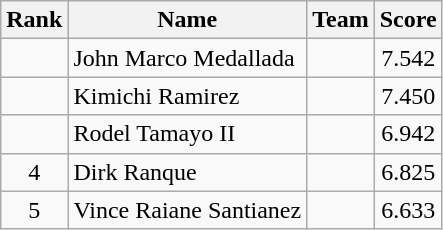<table class="wikitable" style="text-align:center">
<tr>
<th>Rank</th>
<th>Name</th>
<th>Team</th>
<th>Score</th>
</tr>
<tr>
<td></td>
<td align="left">John Marco Medallada</td>
<td align="left"></td>
<td>7.542</td>
</tr>
<tr>
<td></td>
<td align="left">Kimichi Ramirez</td>
<td align="left"></td>
<td>7.450</td>
</tr>
<tr>
<td></td>
<td align="left">Rodel Tamayo II</td>
<td align="left"></td>
<td>6.942</td>
</tr>
<tr>
<td>4</td>
<td align="left">Dirk Ranque</td>
<td align="left"></td>
<td>6.825</td>
</tr>
<tr>
<td>5</td>
<td align="left">Vince Raiane Santianez</td>
<td align="left"></td>
<td>6.633</td>
</tr>
</table>
